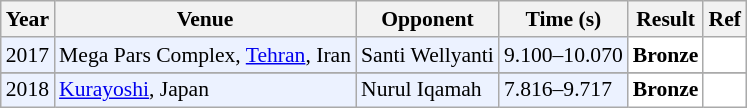<table class="sortable wikitable" style="font-size: 90%;">
<tr>
<th>Year</th>
<th>Venue</th>
<th>Opponent</th>
<th>Time (s)</th>
<th>Result</th>
<th>Ref</th>
</tr>
<tr style="background:#ECF2FF">
<td align="center">2017</td>
<td>Mega Pars Complex, <a href='#'>Tehran</a>, Iran</td>
<td align="left"> Santi Wellyanti</td>
<td align="left">9.100–10.070</td>
<td style="text-align:left; background:white"> <strong>Bronze</strong></td>
<td style="text-align:center; background:white"></td>
</tr>
<tr>
</tr>
<tr style="background:#ECF2FF">
<td align="center">2018</td>
<td><a href='#'>Kurayoshi</a>, Japan</td>
<td align="left"> Nurul Iqamah</td>
<td align="left">7.816–9.717</td>
<td style="text-align:left; background:white"> <strong>Bronze</strong></td>
<td style="text-align:center; background:white"></td>
</tr>
</table>
